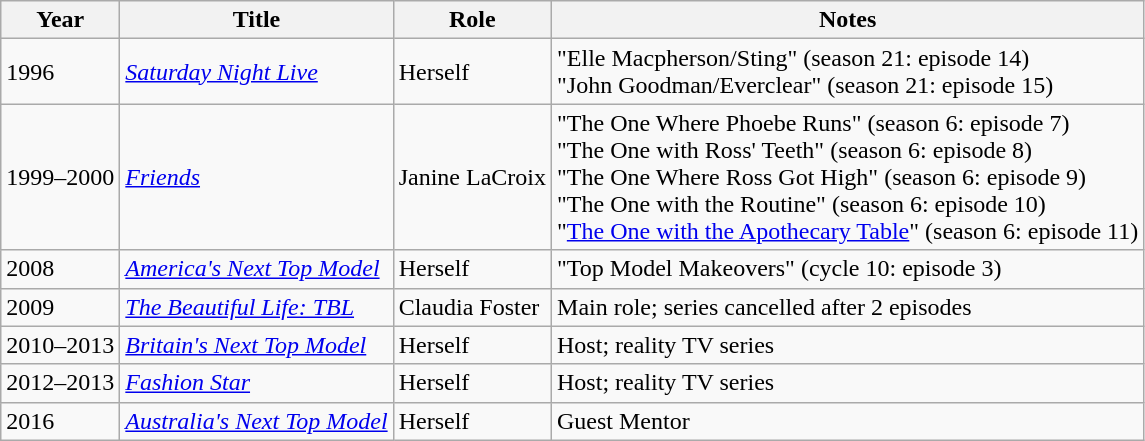<table class="wikitable sortable">
<tr>
<th>Year</th>
<th>Title</th>
<th>Role</th>
<th class="unsortable">Notes</th>
</tr>
<tr>
<td>1996</td>
<td><em><a href='#'>Saturday Night Live</a></em></td>
<td>Herself</td>
<td>"Elle Macpherson/Sting" (season 21: episode 14)<br>"John Goodman/Everclear" (season 21: episode 15)</td>
</tr>
<tr>
<td>1999–2000</td>
<td><em><a href='#'>Friends</a></em></td>
<td>Janine LaCroix</td>
<td>"The One Where Phoebe Runs" (season 6: episode 7)<br>"The One with Ross' Teeth" (season 6: episode 8)<br>"The One Where Ross Got High" (season 6: episode 9)<br>"The One with the Routine" (season 6: episode 10)<br>"<a href='#'>The One with the Apothecary Table</a>" (season 6: episode 11)</td>
</tr>
<tr>
<td>2008</td>
<td><em><a href='#'>America's Next Top Model</a></em></td>
<td>Herself</td>
<td>"Top Model Makeovers" (cycle 10: episode 3)</td>
</tr>
<tr>
<td>2009</td>
<td><em><a href='#'>The Beautiful Life: TBL</a></em></td>
<td>Claudia Foster</td>
<td>Main role; series cancelled after 2 episodes</td>
</tr>
<tr>
<td>2010–2013</td>
<td><em><a href='#'>Britain's Next Top Model</a></em></td>
<td>Herself</td>
<td>Host; reality TV series</td>
</tr>
<tr>
<td>2012–2013</td>
<td><em><a href='#'>Fashion Star</a></em></td>
<td>Herself</td>
<td>Host; reality TV series</td>
</tr>
<tr>
<td>2016</td>
<td><em><a href='#'>Australia's Next Top Model</a></em></td>
<td>Herself</td>
<td>Guest Mentor</td>
</tr>
</table>
